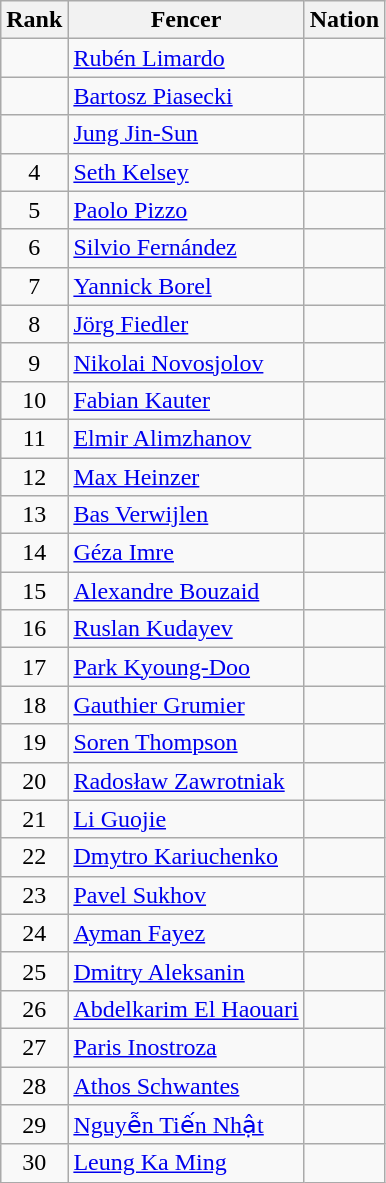<table class="wikitable sortable" style="text-align: center;">
<tr>
<th>Rank</th>
<th>Fencer</th>
<th>Nation</th>
</tr>
<tr>
<td></td>
<td align=left><a href='#'>Rubén Limardo</a></td>
<td align=left></td>
</tr>
<tr>
<td></td>
<td align=left><a href='#'>Bartosz Piasecki</a></td>
<td align=left></td>
</tr>
<tr>
<td></td>
<td align=left><a href='#'>Jung Jin-Sun</a></td>
<td align=left></td>
</tr>
<tr>
<td>4</td>
<td align=left><a href='#'>Seth Kelsey</a></td>
<td align=left></td>
</tr>
<tr>
<td>5</td>
<td align=left><a href='#'>Paolo Pizzo</a></td>
<td align=left></td>
</tr>
<tr>
<td>6</td>
<td align=left><a href='#'>Silvio Fernández</a></td>
<td align=left></td>
</tr>
<tr>
<td>7</td>
<td align=left><a href='#'>Yannick Borel</a></td>
<td align=left></td>
</tr>
<tr>
<td>8</td>
<td align=left><a href='#'>Jörg Fiedler</a></td>
<td align=left></td>
</tr>
<tr>
<td>9</td>
<td align=left><a href='#'>Nikolai Novosjolov</a></td>
<td align=left></td>
</tr>
<tr>
<td>10</td>
<td align=left><a href='#'>Fabian Kauter</a></td>
<td align=left></td>
</tr>
<tr>
<td>11</td>
<td align=left><a href='#'>Elmir Alimzhanov</a></td>
<td align=left></td>
</tr>
<tr>
<td>12</td>
<td align=left><a href='#'>Max Heinzer</a></td>
<td align=left></td>
</tr>
<tr>
<td>13</td>
<td align=left><a href='#'>Bas Verwijlen</a></td>
<td align=left></td>
</tr>
<tr>
<td>14</td>
<td align=left><a href='#'>Géza Imre</a></td>
<td align=left></td>
</tr>
<tr>
<td>15</td>
<td align=left><a href='#'>Alexandre Bouzaid</a></td>
<td align=left></td>
</tr>
<tr>
<td>16</td>
<td align=left><a href='#'>Ruslan Kudayev</a></td>
<td align=left></td>
</tr>
<tr>
<td>17</td>
<td align=left><a href='#'>Park Kyoung-Doo</a></td>
<td align=left></td>
</tr>
<tr>
<td>18</td>
<td align=left><a href='#'>Gauthier Grumier</a></td>
<td align=left></td>
</tr>
<tr>
<td>19</td>
<td align=left><a href='#'>Soren Thompson</a></td>
<td align=left></td>
</tr>
<tr>
<td>20</td>
<td align=left><a href='#'>Radosław Zawrotniak</a></td>
<td align=left></td>
</tr>
<tr>
<td>21</td>
<td align=left><a href='#'>Li Guojie</a></td>
<td align=left></td>
</tr>
<tr>
<td>22</td>
<td align=left><a href='#'>Dmytro Kariuchenko</a></td>
<td align=left></td>
</tr>
<tr>
<td>23</td>
<td align=left><a href='#'>Pavel Sukhov</a></td>
<td align=left></td>
</tr>
<tr>
<td>24</td>
<td align=left><a href='#'>Ayman Fayez</a></td>
<td align=left></td>
</tr>
<tr>
<td>25</td>
<td align=left><a href='#'>Dmitry Aleksanin</a></td>
<td align=left></td>
</tr>
<tr>
<td>26</td>
<td align=left><a href='#'>Abdelkarim El Haouari</a></td>
<td align=left></td>
</tr>
<tr>
<td>27</td>
<td align=left><a href='#'>Paris Inostroza</a></td>
<td align=left></td>
</tr>
<tr>
<td>28</td>
<td align=left><a href='#'>Athos Schwantes</a></td>
<td align=left></td>
</tr>
<tr>
<td>29</td>
<td align=left><a href='#'>Nguyễn Tiến Nhật</a></td>
<td align=left></td>
</tr>
<tr>
<td>30</td>
<td align=left><a href='#'>Leung Ka Ming</a></td>
<td align=left></td>
</tr>
</table>
